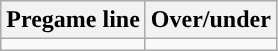<table class="wikitable">
<tr align="center">
<th>Pregame line</th>
<th>Over/under</th>
</tr>
<tr align="center">
<td></td>
<td></td>
</tr>
</table>
